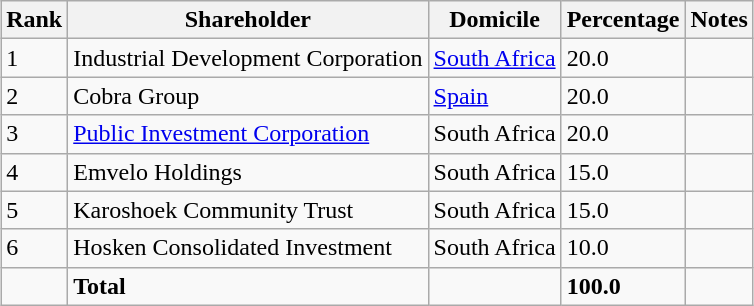<table class="wikitable sortable" style="margin: 0.5em auto">
<tr>
<th>Rank</th>
<th>Shareholder</th>
<th>Domicile</th>
<th>Percentage</th>
<th>Notes</th>
</tr>
<tr>
<td>1</td>
<td>Industrial Development Corporation</td>
<td><a href='#'>South Africa</a></td>
<td>20.0</td>
<td></td>
</tr>
<tr>
<td>2</td>
<td>Cobra Group</td>
<td><a href='#'>Spain</a></td>
<td>20.0</td>
<td></td>
</tr>
<tr>
<td>3</td>
<td><a href='#'>Public Investment Corporation</a></td>
<td>South Africa</td>
<td>20.0</td>
<td></td>
</tr>
<tr>
<td>4</td>
<td>Emvelo Holdings</td>
<td>South Africa</td>
<td>15.0</td>
<td></td>
</tr>
<tr>
<td>5</td>
<td>Karoshoek Community Trust</td>
<td>South Africa</td>
<td>15.0</td>
<td></td>
</tr>
<tr>
<td>6</td>
<td>Hosken Consolidated Investment</td>
<td>South Africa</td>
<td>10.0</td>
<td></td>
</tr>
<tr>
<td></td>
<td><strong>Total</strong></td>
<td></td>
<td><strong>100.0</strong></td>
<td></td>
</tr>
</table>
